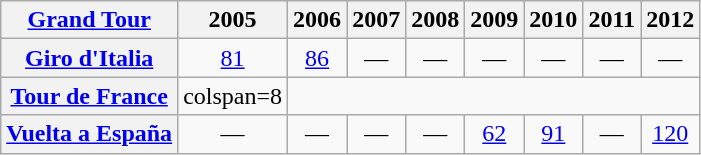<table class="wikitable plainrowheaders">
<tr>
<th scope="col"><a href='#'>Grand Tour</a></th>
<th scope="col">2005</th>
<th scope="col">2006</th>
<th scope="col">2007</th>
<th scope="col">2008</th>
<th scope="col">2009</th>
<th scope="col">2010</th>
<th scope="col">2011</th>
<th scope="col">2012</th>
</tr>
<tr style="text-align:center;">
<th scope="row"> <a href='#'>Giro d'Italia</a></th>
<td><a href='#'>81</a></td>
<td><a href='#'>86</a></td>
<td>—</td>
<td>—</td>
<td>—</td>
<td>—</td>
<td>—</td>
<td>—</td>
</tr>
<tr style="text-align:center;">
<th scope="row"> <a href='#'>Tour de France</a></th>
<td>colspan=8 </td>
</tr>
<tr style="text-align:center;">
<th scope="row"> <a href='#'>Vuelta a España</a></th>
<td>—</td>
<td>—</td>
<td>—</td>
<td>—</td>
<td><a href='#'>62</a></td>
<td><a href='#'>91</a></td>
<td>—</td>
<td><a href='#'>120</a></td>
</tr>
</table>
